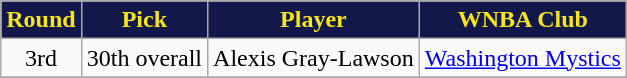<table class="wikitable" style="text-align:center">
<tr>
<th style="background:#121849;color:#F8E616;">Round</th>
<th style="background:#121849;color:#F8E616;">Pick</th>
<th style="background:#121849;color:#F8E616;">Player</th>
<th style="background:#121849;color:#F8E616;">WNBA Club</th>
</tr>
<tr>
<td>3rd</td>
<td>30th overall</td>
<td>Alexis Gray-Lawson</td>
<td><a href='#'>Washington Mystics</a></td>
</tr>
<tr>
</tr>
</table>
